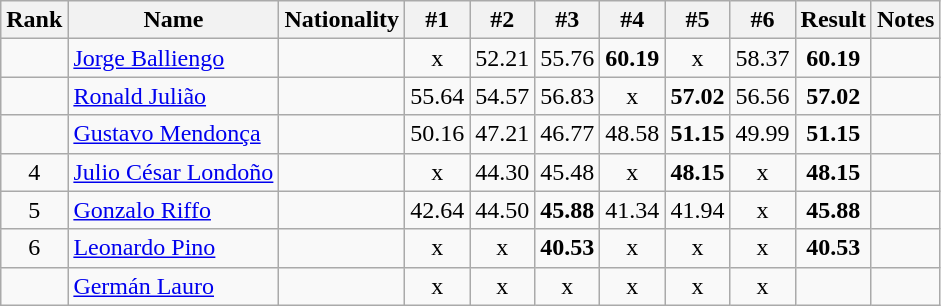<table class="wikitable sortable" style="text-align:center">
<tr>
<th>Rank</th>
<th>Name</th>
<th>Nationality</th>
<th>#1</th>
<th>#2</th>
<th>#3</th>
<th>#4</th>
<th>#5</th>
<th>#6</th>
<th>Result</th>
<th>Notes</th>
</tr>
<tr>
<td></td>
<td align=left><a href='#'>Jorge Balliengo</a></td>
<td align=left></td>
<td>x</td>
<td>52.21</td>
<td>55.76</td>
<td><strong>60.19</strong></td>
<td>x</td>
<td>58.37</td>
<td><strong>60.19</strong></td>
<td></td>
</tr>
<tr>
<td></td>
<td align=left><a href='#'>Ronald Julião</a></td>
<td align=left></td>
<td>55.64</td>
<td>54.57</td>
<td>56.83</td>
<td>x</td>
<td><strong>57.02</strong></td>
<td>56.56</td>
<td><strong>57.02</strong></td>
<td></td>
</tr>
<tr>
<td></td>
<td align=left><a href='#'>Gustavo Mendonça</a></td>
<td align=left></td>
<td>50.16</td>
<td>47.21</td>
<td>46.77</td>
<td>48.58</td>
<td><strong>51.15</strong></td>
<td>49.99</td>
<td><strong>51.15</strong></td>
<td></td>
</tr>
<tr>
<td>4</td>
<td align=left><a href='#'>Julio César Londoño</a></td>
<td align=left></td>
<td>x</td>
<td>44.30</td>
<td>45.48</td>
<td>x</td>
<td><strong>48.15</strong></td>
<td>x</td>
<td><strong>48.15</strong></td>
<td></td>
</tr>
<tr>
<td>5</td>
<td align=left><a href='#'>Gonzalo Riffo</a></td>
<td align=left></td>
<td>42.64</td>
<td>44.50</td>
<td><strong>45.88</strong></td>
<td>41.34</td>
<td>41.94</td>
<td>x</td>
<td><strong>45.88</strong></td>
<td></td>
</tr>
<tr>
<td>6</td>
<td align=left><a href='#'>Leonardo Pino</a></td>
<td align=left></td>
<td>x</td>
<td>x</td>
<td><strong>40.53</strong></td>
<td>x</td>
<td>x</td>
<td>x</td>
<td><strong>40.53</strong></td>
<td></td>
</tr>
<tr>
<td></td>
<td align=left><a href='#'>Germán Lauro</a></td>
<td align=left></td>
<td>x</td>
<td>x</td>
<td>x</td>
<td>x</td>
<td>x</td>
<td>x</td>
<td><strong></strong></td>
<td></td>
</tr>
</table>
